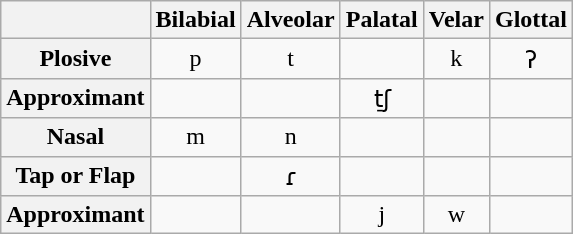<table class="wikitable"  style="text-align:center;">
<tr>
<th></th>
<th>Bilabial</th>
<th>Alveolar</th>
<th>Palatal</th>
<th>Velar</th>
<th>Glottal</th>
</tr>
<tr>
<th>Plosive</th>
<td>p</td>
<td>t</td>
<td></td>
<td>k</td>
<td>ʔ</td>
</tr>
<tr>
<th>Approximant</th>
<td></td>
<td></td>
<td>t̠ʃ</td>
<td></td>
<td></td>
</tr>
<tr>
<th>Nasal</th>
<td>m</td>
<td>n</td>
<td></td>
<td></td>
<td></td>
</tr>
<tr>
<th>Tap or Flap</th>
<td></td>
<td>ɾ</td>
<td></td>
<td></td>
<td></td>
</tr>
<tr>
<th>Approximant</th>
<td></td>
<td></td>
<td>j</td>
<td>w</td>
<td></td>
</tr>
</table>
